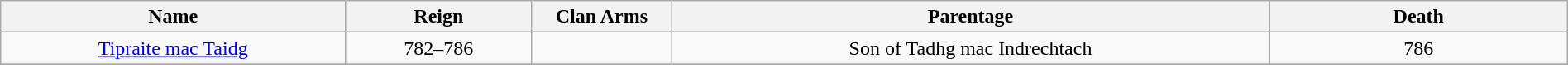<table style="text-align:center; width:100%" class="wikitable">
<tr>
<th style="width:22%">Name</th>
<th>Reign</th>
<th style="width:105px">Clan Arms</th>
<th>Parentage</th>
<th style="width:19%">Death</th>
</tr>
<tr>
<td><a href='#'>Tipraite mac Taidg</a></td>
<td>782–786</td>
<td></td>
<td>Son of Tadhg mac Indrechtach</td>
<td>786</td>
</tr>
<tr>
</tr>
</table>
